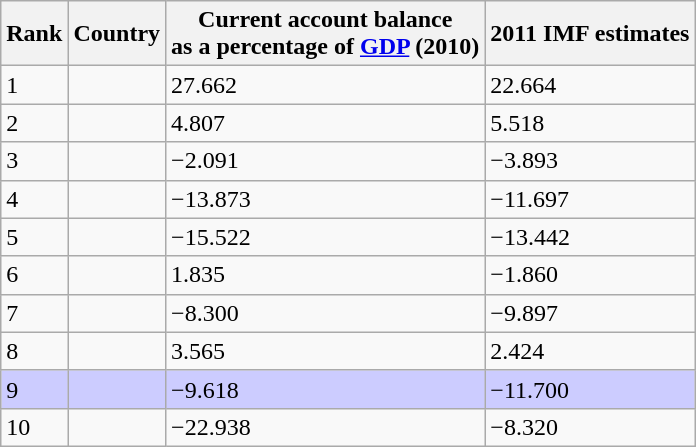<table class="wikitable sortable" style="margin-left:100px;margin-center:auto">
<tr>
<th style="width:2em;">Rank</th>
<th>Country</th>
<th>Current account balance<br> as a percentage of <a href='#'>GDP</a> (2010)</th>
<th>2011 IMF estimates</th>
</tr>
<tr>
<td>1</td>
<td></td>
<td>27.662</td>
<td>22.664</td>
</tr>
<tr>
<td>2</td>
<td></td>
<td>4.807</td>
<td>5.518</td>
</tr>
<tr>
<td>3</td>
<td></td>
<td>−2.091</td>
<td>−3.893</td>
</tr>
<tr>
<td>4</td>
<td></td>
<td>−13.873</td>
<td>−11.697</td>
</tr>
<tr>
<td>5</td>
<td></td>
<td>−15.522</td>
<td>−13.442</td>
</tr>
<tr>
<td>6</td>
<td></td>
<td>1.835</td>
<td>−1.860</td>
</tr>
<tr>
<td>7</td>
<td></td>
<td>−8.300</td>
<td>−9.897</td>
</tr>
<tr>
<td>8</td>
<td></td>
<td>3.565</td>
<td>2.424</td>
</tr>
<tr style="background:#ccf;">
<td>9</td>
<td></td>
<td>−9.618</td>
<td>−11.700</td>
</tr>
<tr>
<td>10</td>
<td></td>
<td>−22.938</td>
<td>−8.320</td>
</tr>
</table>
